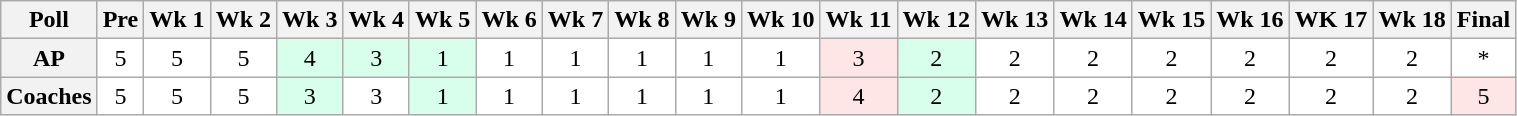<table class="wikitable" style="white-space:nowrap;">
<tr>
<th>Poll</th>
<th>Pre</th>
<th>Wk 1</th>
<th>Wk 2</th>
<th>Wk 3</th>
<th>Wk 4</th>
<th>Wk 5</th>
<th>Wk 6</th>
<th>Wk 7</th>
<th>Wk 8</th>
<th>Wk 9</th>
<th>Wk 10</th>
<th>Wk 11</th>
<th>Wk 12</th>
<th>Wk 13</th>
<th>Wk 14</th>
<th>Wk 15</th>
<th>Wk 16</th>
<th>WK 17</th>
<th>Wk 18</th>
<th>Final</th>
</tr>
<tr style="text-align:center;">
<th>AP</th>
<td style="background:#FFF;">5</td>
<td style="background:#FFF;">5</td>
<td style="background:#FFF;">5</td>
<td style="background:#D8FFEB;">4</td>
<td style="background:#D8FFEB;">3</td>
<td style="background:#D8FFEB;">1</td>
<td style="background:#FFF;">1</td>
<td style="background:#FFF;">1</td>
<td style="background:#FFF;">1</td>
<td style="background:#FFF;">1</td>
<td style="background:#FFF;">1</td>
<td style="background:#FFE6E6;">3</td>
<td style="background:#D8FFEB;">2</td>
<td style="background:#FFF;">2</td>
<td style="background:#FFF;">2</td>
<td style="background:#FFF;">2</td>
<td style="background:#FFF;">2</td>
<td style="background:#FFF;">2</td>
<td style="background:#FFF;">2</td>
<td style="background:#FFF;">*</td>
</tr>
<tr style="text-align:center;">
<th>Coaches</th>
<td style="background:#FFF;">5</td>
<td style="background:#FFF;">5</td>
<td style="background:#FFF;">5</td>
<td style="background:#D8FFEB;">3</td>
<td style="background:#FFF;">3</td>
<td style="background:#D8FFEB;">1</td>
<td style="background:#FFF;">1</td>
<td style="background:#FFF;">1</td>
<td style="background:#FFF;">1</td>
<td style="background:#FFF;">1</td>
<td style="background:#FFF;">1</td>
<td style="background:#FFE6E6;">4</td>
<td style="background:#D8FFEB;">2</td>
<td style="background:#FFF;">2</td>
<td style="background:#FFF;">2</td>
<td style="background:#FFF;">2</td>
<td style="background:#FFF;">2</td>
<td style="background:#FFF;">2</td>
<td style="background:#FFF;">2</td>
<td style="background:#FFE6E6;">5</td>
</tr>
</table>
